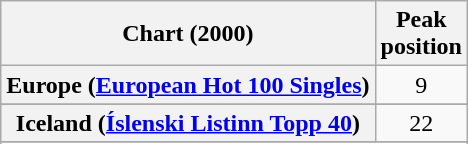<table class="wikitable sortable plainrowheaders" style="text-align:center">
<tr>
<th scope="col">Chart (2000)</th>
<th scope="col">Peak<br>position</th>
</tr>
<tr>
<th scope="row">Europe (<a href='#'>European Hot 100 Singles</a>)</th>
<td>9</td>
</tr>
<tr>
</tr>
<tr>
<th scope="row">Iceland (<a href='#'>Íslenski Listinn Topp 40</a>)</th>
<td>22</td>
</tr>
<tr>
</tr>
<tr>
</tr>
<tr>
</tr>
<tr>
</tr>
<tr>
</tr>
<tr>
</tr>
<tr>
</tr>
<tr>
</tr>
</table>
